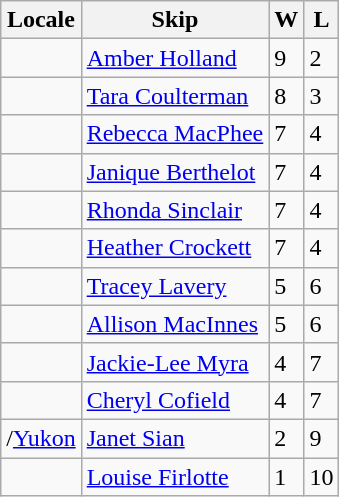<table class="wikitable" border="1">
<tr>
<th>Locale</th>
<th>Skip</th>
<th>W</th>
<th>L</th>
</tr>
<tr>
<td></td>
<td><a href='#'>Amber Holland</a></td>
<td>9</td>
<td>2</td>
</tr>
<tr>
<td></td>
<td><a href='#'>Tara Coulterman</a></td>
<td>8</td>
<td>3</td>
</tr>
<tr>
<td></td>
<td><a href='#'>Rebecca MacPhee</a></td>
<td>7</td>
<td>4</td>
</tr>
<tr>
<td></td>
<td><a href='#'>Janique Berthelot</a></td>
<td>7</td>
<td>4</td>
</tr>
<tr>
<td></td>
<td><a href='#'>Rhonda Sinclair</a></td>
<td>7</td>
<td>4</td>
</tr>
<tr>
<td></td>
<td><a href='#'>Heather Crockett</a></td>
<td>7</td>
<td>4</td>
</tr>
<tr>
<td></td>
<td><a href='#'>Tracey Lavery</a></td>
<td>5</td>
<td>6</td>
</tr>
<tr>
<td></td>
<td><a href='#'>Allison MacInnes</a></td>
<td>5</td>
<td>6</td>
</tr>
<tr>
<td></td>
<td><a href='#'>Jackie-Lee Myra</a></td>
<td>4</td>
<td>7</td>
</tr>
<tr>
<td></td>
<td><a href='#'>Cheryl Cofield</a></td>
<td>4</td>
<td>7</td>
</tr>
<tr>
<td>/<a href='#'>Yukon</a></td>
<td><a href='#'>Janet Sian</a></td>
<td>2</td>
<td>9</td>
</tr>
<tr>
<td></td>
<td><a href='#'>Louise Firlotte</a></td>
<td>1</td>
<td>10</td>
</tr>
</table>
